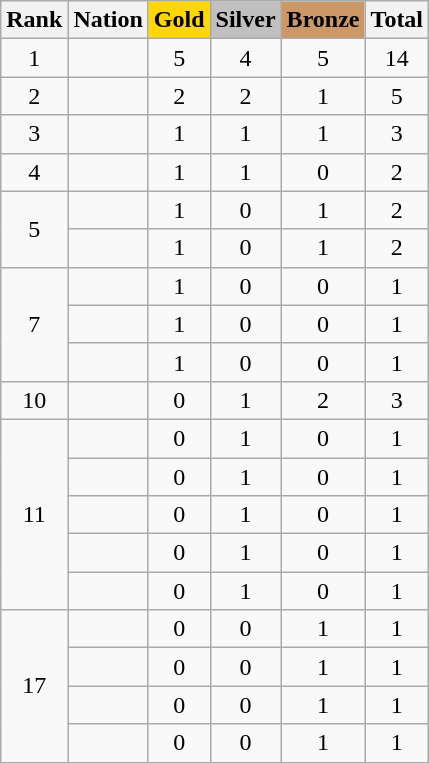<table class="wikitable sortable" style="text-align:center">
<tr>
<th>Rank</th>
<th>Nation</th>
<th style="background-color:gold">Gold</th>
<th style="background-color:silver">Silver</th>
<th style="background-color:#cc9966">Bronze</th>
<th>Total</th>
</tr>
<tr>
<td>1</td>
<td align=left></td>
<td>5</td>
<td>4</td>
<td>5</td>
<td>14</td>
</tr>
<tr>
<td>2</td>
<td align=left></td>
<td>2</td>
<td>2</td>
<td>1</td>
<td>5</td>
</tr>
<tr>
<td>3</td>
<td align=left></td>
<td>1</td>
<td>1</td>
<td>1</td>
<td>3</td>
</tr>
<tr>
<td>4</td>
<td align=left></td>
<td>1</td>
<td>1</td>
<td>0</td>
<td>2</td>
</tr>
<tr>
<td rowspan="2">5</td>
<td align=left></td>
<td>1</td>
<td>0</td>
<td>1</td>
<td>2</td>
</tr>
<tr>
<td align="left"></td>
<td>1</td>
<td>0</td>
<td>1</td>
<td>2</td>
</tr>
<tr>
<td rowspan="3">7</td>
<td align="left"></td>
<td>1</td>
<td>0</td>
<td>0</td>
<td>1</td>
</tr>
<tr>
<td align=left></td>
<td>1</td>
<td>0</td>
<td>0</td>
<td>1</td>
</tr>
<tr>
<td align=left></td>
<td>1</td>
<td>0</td>
<td>0</td>
<td>1</td>
</tr>
<tr>
<td>10</td>
<td align="left"></td>
<td>0</td>
<td>1</td>
<td>2</td>
<td>3</td>
</tr>
<tr>
<td rowspan=5>11</td>
<td align="left"></td>
<td>0</td>
<td>1</td>
<td>0</td>
<td>1</td>
</tr>
<tr>
<td align=left></td>
<td>0</td>
<td>1</td>
<td>0</td>
<td>1</td>
</tr>
<tr>
<td align=left></td>
<td>0</td>
<td>1</td>
<td>0</td>
<td>1</td>
</tr>
<tr>
<td align=left></td>
<td>0</td>
<td>1</td>
<td>0</td>
<td>1</td>
</tr>
<tr>
<td align=left></td>
<td>0</td>
<td>1</td>
<td>0</td>
<td>1</td>
</tr>
<tr>
<td rowspan="4">17</td>
<td align="left"></td>
<td>0</td>
<td>0</td>
<td>1</td>
<td>1</td>
</tr>
<tr>
<td align=left></td>
<td>0</td>
<td>0</td>
<td>1</td>
<td>1</td>
</tr>
<tr>
<td align=left></td>
<td>0</td>
<td>0</td>
<td>1</td>
<td>1</td>
</tr>
<tr>
<td align=left></td>
<td>0</td>
<td>0</td>
<td>1</td>
<td>1</td>
</tr>
</table>
